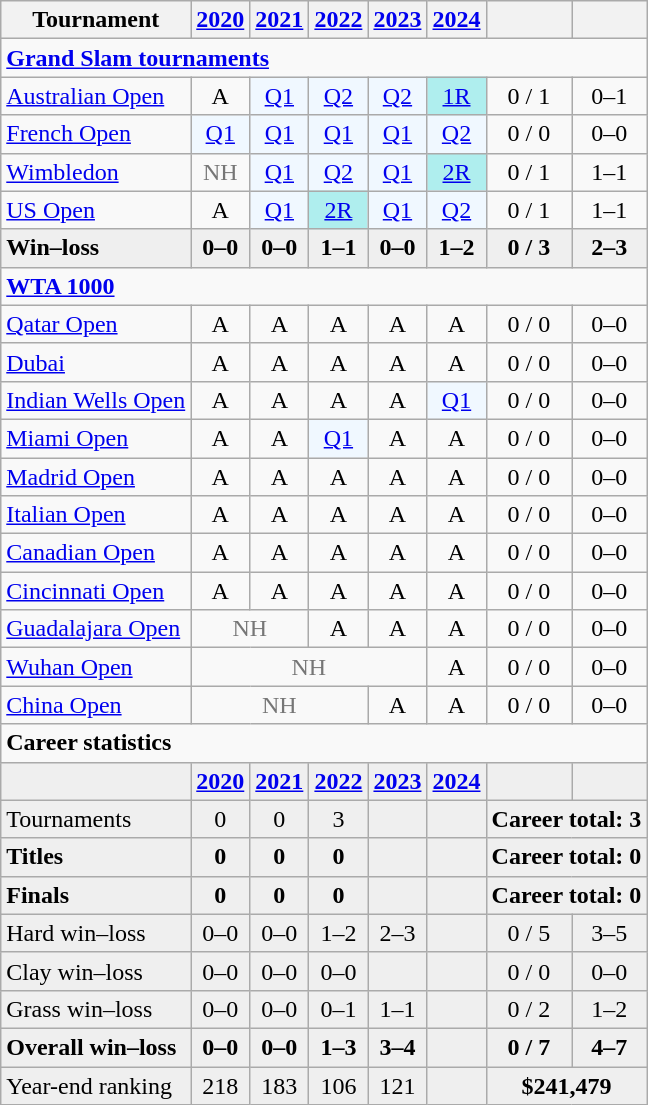<table class="wikitable" style="text-align:center">
<tr>
<th>Tournament</th>
<th><a href='#'>2020</a></th>
<th><a href='#'>2021</a></th>
<th><a href='#'>2022</a></th>
<th><a href='#'>2023</a></th>
<th><a href='#'>2024</a></th>
<th></th>
<th></th>
</tr>
<tr>
<td colspan="9" align="left"><strong><a href='#'>Grand Slam tournaments</a></strong></td>
</tr>
<tr>
<td align="left"><a href='#'>Australian Open</a></td>
<td>A</td>
<td bgcolor=f0f8ff><a href='#'>Q1</a></td>
<td bgcolor=f0f8ff><a href='#'>Q2</a></td>
<td bgcolor=f0f8ff><a href='#'>Q2</a></td>
<td bgcolor=afeeee><a href='#'>1R</a><em></td>
<td>0 / 1</td>
<td>0–1</td>
</tr>
<tr>
<td align="left"><a href='#'>French Open</a></td>
<td bgcolor=f0f8ff><a href='#'>Q1</a></td>
<td bgcolor=f0f8ff><a href='#'>Q1</a></td>
<td bgcolor=f0f8ff><a href='#'>Q1</a></td>
<td bgcolor=f0f8ff><a href='#'>Q1</a></td>
<td bgcolor=f0f8ff><a href='#'>Q2</a></td>
<td>0 / 0</td>
<td>0–0</td>
</tr>
<tr>
<td align="left"><a href='#'>Wimbledon</a></td>
<td style=color:#767676>NH</td>
<td bgcolor=f0f8ff><a href='#'>Q1</a></td>
<td bgcolor=f0f8ff><a href='#'>Q2</a></td>
<td bgcolor=f0f8ff><a href='#'>Q1</a></td>
<td bgcolor=afeeee><a href='#'>2R</a></td>
<td>0 / 1</td>
<td>1–1</td>
</tr>
<tr>
<td align="left"><a href='#'>US Open</a></td>
<td>A</td>
<td bgcolor=f0f8ff><a href='#'>Q1</a></td>
<td bgcolor=afeeee><a href='#'>2R</a></td>
<td bgcolor=f0f8ff><a href='#'>Q1</a></td>
<td bgcolor=f0f8ff><a href='#'>Q2</a></td>
<td>0 / 1</td>
<td>1–1</td>
</tr>
<tr style="background:#efefef;font-weight:bold">
<td align="left">Win–loss</td>
<td>0–0</td>
<td>0–0</td>
<td>1–1</td>
<td>0–0</td>
<td>1–2</td>
<td>0 / 3</td>
<td>2–3</td>
</tr>
<tr>
<td colspan="9" align="left"><strong><a href='#'>WTA 1000</a></strong></td>
</tr>
<tr>
<td align="left"><a href='#'>Qatar Open</a></td>
<td>A</td>
<td>A</td>
<td>A</td>
<td>A</td>
<td>A</td>
<td>0 / 0</td>
<td>0–0</td>
</tr>
<tr>
<td align="left"><a href='#'>Dubai</a></td>
<td>A</td>
<td>A</td>
<td>A</td>
<td>A</td>
<td>A</td>
<td>0 / 0</td>
<td>0–0</td>
</tr>
<tr>
<td align="left"><a href='#'>Indian Wells Open</a></td>
<td>A</td>
<td>A</td>
<td>A</td>
<td>A</td>
<td bgcolor=fof8ff><a href='#'>Q1</a></td>
<td>0 / 0</td>
<td>0–0</td>
</tr>
<tr>
<td align="left"><a href='#'>Miami Open</a></td>
<td>A</td>
<td>A</td>
<td bgcolor=fof8ff><a href='#'>Q1</a></td>
<td>A</td>
<td>A</td>
<td>0 / 0</td>
<td>0–0</td>
</tr>
<tr>
<td align="left"><a href='#'>Madrid Open</a></td>
<td>A</td>
<td>A</td>
<td>A</td>
<td>A</td>
<td>A</td>
<td>0 / 0</td>
<td>0–0</td>
</tr>
<tr>
<td align="left"><a href='#'>Italian Open</a></td>
<td>A</td>
<td>A</td>
<td>A</td>
<td>A</td>
<td>A</td>
<td>0 / 0</td>
<td>0–0</td>
</tr>
<tr>
<td align="left"><a href='#'>Canadian Open</a></td>
<td>A</td>
<td>A</td>
<td>A</td>
<td>A</td>
<td>A</td>
<td>0 / 0</td>
<td>0–0</td>
</tr>
<tr>
<td align="left"><a href='#'>Cincinnati Open</a></td>
<td>A</td>
<td>A</td>
<td>A</td>
<td>A</td>
<td>A</td>
<td>0 / 0</td>
<td>0–0</td>
</tr>
<tr>
<td align="left"><a href='#'>Guadalajara Open</a></td>
<td colspan="2" style=color:#767676>NH</td>
<td>A</td>
<td>A</td>
<td>A</td>
<td>0 / 0</td>
<td>0–0</td>
</tr>
<tr>
<td align="left"><a href='#'>Wuhan Open</a></td>
<td colspan="4" style=color:#767676>NH</td>
<td>A</td>
<td>0 / 0</td>
<td>0–0</td>
</tr>
<tr>
<td align="left"><a href='#'>China Open</a></td>
<td colspan="3" style=color:#767676>NH</td>
<td>A</td>
<td>A</td>
<td>0 / 0</td>
<td>0–0</td>
</tr>
<tr>
<td colspan="9" align="left"><strong>Career statistics</strong></td>
</tr>
<tr style="background:#efefef;font-weight:bold">
<td></td>
<td><a href='#'>2020</a></td>
<td><a href='#'>2021</a></td>
<td><a href='#'>2022</a></td>
<td><a href='#'>2023</a></td>
<td><a href='#'>2024</a></td>
<td></td>
<td></td>
</tr>
<tr bgcolor=efefef>
<td align="left">Tournaments</td>
<td>0</td>
<td>0</td>
<td>3</td>
<td></td>
<td></td>
<td colspan="3"><strong>Career total: 3</strong></td>
</tr>
<tr style="background:#efefef;font-weight:bold">
<td align="left">Titles</td>
<td>0</td>
<td>0</td>
<td>0</td>
<td></td>
<td></td>
<td colspan="3">Career total: 0</td>
</tr>
<tr style="background:#efefef;font-weight:bold">
<td align="left">Finals</td>
<td>0</td>
<td>0</td>
<td>0</td>
<td></td>
<td></td>
<td colspan="3">Career total: 0</td>
</tr>
<tr bgcolor=efefef>
<td align="left">Hard win–loss</td>
<td>0–0</td>
<td>0–0</td>
<td>1–2</td>
<td>2–3</td>
<td></td>
<td>0 / 5</td>
<td>3–5</td>
</tr>
<tr bgcolor=efefef>
<td align="left">Clay win–loss</td>
<td>0–0</td>
<td>0–0</td>
<td>0–0</td>
<td></td>
<td></td>
<td>0 / 0</td>
<td>0–0</td>
</tr>
<tr bgcolor=efefef>
<td align="left">Grass win–loss</td>
<td>0–0</td>
<td>0–0</td>
<td>0–1</td>
<td>1–1</td>
<td></td>
<td>0 / 2</td>
<td>1–2</td>
</tr>
<tr style="background:#efefef;font-weight:bold">
<td align="left">Overall win–loss</td>
<td>0–0</td>
<td>0–0</td>
<td>1–3</td>
<td>3–4</td>
<td></td>
<td>0 / 7</td>
<td>4–7</td>
</tr>
<tr bgcolor=efefef>
<td align="left">Year-end ranking</td>
<td>218</td>
<td>183</td>
<td>106</td>
<td>121</td>
<td></td>
<td colspan="3"><strong>$241,479</strong></td>
</tr>
</table>
